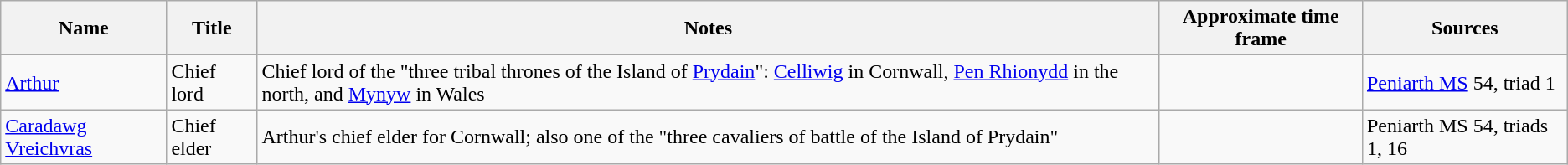<table class="wikitable">
<tr>
<th>Name</th>
<th>Title</th>
<th>Notes</th>
<th>Approximate time frame</th>
<th>Sources</th>
</tr>
<tr>
<td><a href='#'>Arthur</a></td>
<td>Chief lord</td>
<td>Chief lord of the "three tribal thrones of the Island of <a href='#'>Prydain</a>": <a href='#'>Celliwig</a> in Cornwall, <a href='#'>Pen Rhionydd</a> in the north, and <a href='#'>Mynyw</a> in Wales</td>
<td></td>
<td><a href='#'>Peniarth MS</a> 54, triad 1</td>
</tr>
<tr>
<td><a href='#'>Caradawg Vreichvras</a></td>
<td>Chief elder</td>
<td>Arthur's chief elder for Cornwall; also one of the "three cavaliers of battle of the Island of Prydain"</td>
<td></td>
<td>Peniarth MS 54, triads 1, 16</td>
</tr>
</table>
